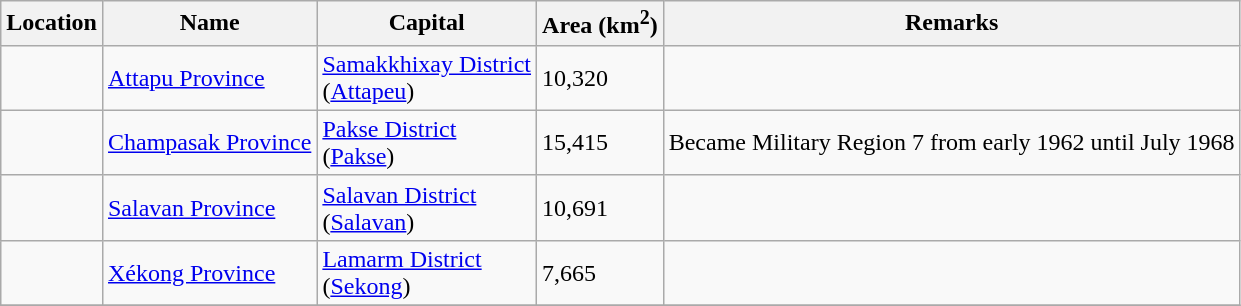<table class="wikitable sortable">
<tr>
<th>Location</th>
<th>Name</th>
<th>Capital</th>
<th>Area (km<sup>2</sup>)</th>
<th>Remarks</th>
</tr>
<tr>
<td></td>
<td><a href='#'>Attapu Province</a><br></td>
<td><a href='#'>Samakkhixay District</a><br>(<a href='#'>Attapeu</a>)</td>
<td>10,320</td>
<td></td>
</tr>
<tr>
<td></td>
<td><a href='#'>Champasak Province</a><br></td>
<td><a href='#'>Pakse District</a><br>(<a href='#'>Pakse</a>)</td>
<td>15,415</td>
<td>Became Military Region 7 from early 1962 until July 1968</td>
</tr>
<tr>
<td></td>
<td><a href='#'>Salavan Province</a><br></td>
<td><a href='#'>Salavan District</a><br>(<a href='#'>Salavan</a>)</td>
<td>10,691</td>
<td></td>
</tr>
<tr>
<td></td>
<td><a href='#'>Xékong Province</a><br></td>
<td><a href='#'>Lamarm District</a><br>(<a href='#'>Sekong</a>)</td>
<td>7,665</td>
<td></td>
</tr>
<tr>
</tr>
</table>
